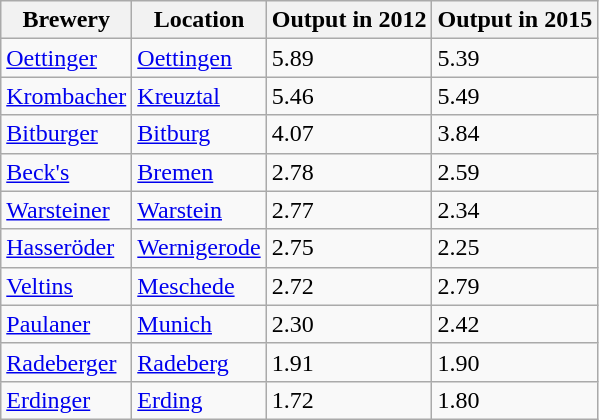<table class="wikitable sortable">
<tr>
<th>Brewery</th>
<th>Location</th>
<th>Output in 2012</th>
<th>Output in 2015</th>
</tr>
<tr>
<td><a href='#'>Oettinger</a></td>
<td><a href='#'>Oettingen</a></td>
<td>5.89</td>
<td>5.39</td>
</tr>
<tr>
<td><a href='#'>Krombacher</a></td>
<td><a href='#'>Kreuztal</a></td>
<td>5.46</td>
<td>5.49</td>
</tr>
<tr>
<td><a href='#'>Bitburger</a></td>
<td><a href='#'>Bitburg</a></td>
<td>4.07</td>
<td>3.84</td>
</tr>
<tr>
<td><a href='#'>Beck's</a></td>
<td><a href='#'>Bremen</a></td>
<td>2.78</td>
<td>2.59</td>
</tr>
<tr>
<td><a href='#'>Warsteiner</a></td>
<td><a href='#'>Warstein</a></td>
<td>2.77</td>
<td>2.34</td>
</tr>
<tr>
<td><a href='#'>Hasseröder</a></td>
<td><a href='#'>Wernigerode</a></td>
<td>2.75</td>
<td>2.25</td>
</tr>
<tr>
<td><a href='#'>Veltins</a></td>
<td><a href='#'>Meschede</a></td>
<td>2.72</td>
<td>2.79</td>
</tr>
<tr>
<td><a href='#'>Paulaner</a></td>
<td><a href='#'>Munich</a></td>
<td>2.30</td>
<td>2.42</td>
</tr>
<tr>
<td><a href='#'>Radeberger</a></td>
<td><a href='#'>Radeberg</a></td>
<td>1.91</td>
<td>1.90</td>
</tr>
<tr>
<td><a href='#'>Erdinger</a></td>
<td><a href='#'>Erding</a></td>
<td>1.72</td>
<td>1.80</td>
</tr>
</table>
